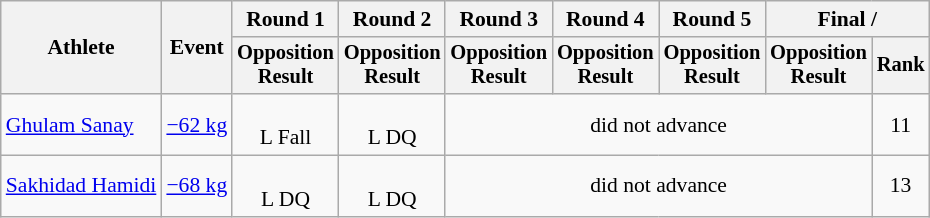<table class="wikitable" style="font-size:90%">
<tr>
<th rowspan="2">Athlete</th>
<th rowspan="2">Event</th>
<th>Round 1</th>
<th>Round 2</th>
<th>Round 3</th>
<th>Round 4</th>
<th>Round 5</th>
<th colspan=2>Final / </th>
</tr>
<tr style="font-size: 95%">
<th>Opposition<br>Result</th>
<th>Opposition<br>Result</th>
<th>Opposition<br>Result</th>
<th>Opposition<br>Result</th>
<th>Opposition<br>Result</th>
<th>Opposition<br>Result</th>
<th>Rank</th>
</tr>
<tr align=center>
<td align=left><a href='#'>Ghulam Sanay</a></td>
<td align=left><a href='#'>−62 kg</a></td>
<td><br> L Fall</td>
<td><br> L DQ</td>
<td colspan=4>did not advance</td>
<td>11</td>
</tr>
<tr align=center>
<td align=left><a href='#'>Sakhidad Hamidi</a></td>
<td align=left><a href='#'>−68 kg</a></td>
<td><br> L DQ</td>
<td><br> L DQ</td>
<td colspan=4>did not advance</td>
<td>13</td>
</tr>
</table>
